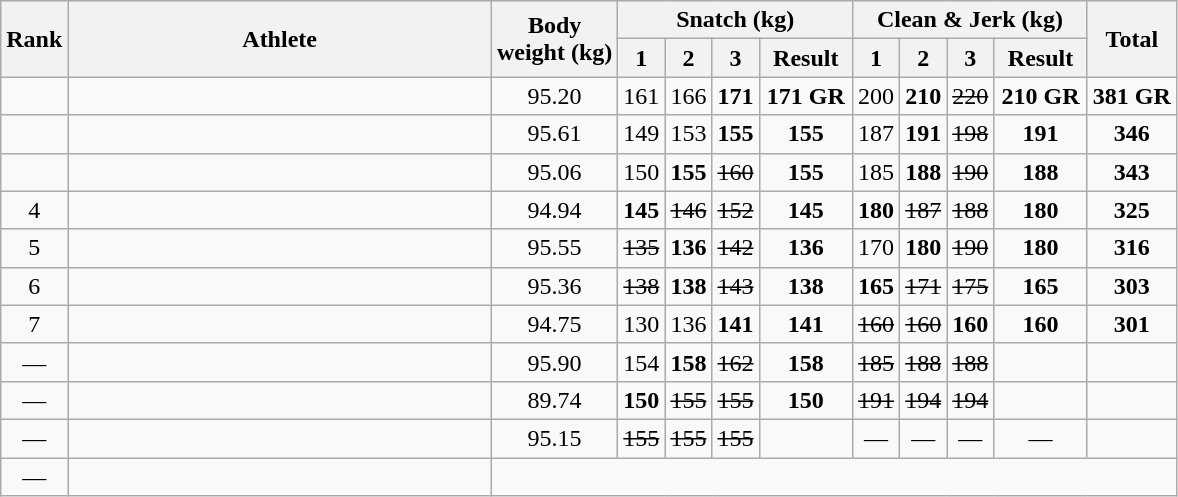<table class="wikitable sortable" style="text-align:center;">
<tr>
<th rowspan="2">Rank</th>
<th rowspan="2" width="275">Athlete</th>
<th rowspan="2">Body<br>weight (kg)</th>
<th colspan="4">Snatch (kg)</th>
<th colspan="4">Clean & Jerk (kg)</th>
<th rowspan="2">Total</th>
</tr>
<tr>
<th class="unsortable">1</th>
<th class="unsortable">2</th>
<th class="unsortable">3</th>
<th width="55">Result</th>
<th class="unsortable">1</th>
<th class="unsortable">2</th>
<th class="unsortable">3</th>
<th width="55">Result</th>
</tr>
<tr>
<td></td>
<td align="left"></td>
<td>95.20</td>
<td>161</td>
<td>166</td>
<td><strong>171</strong></td>
<td><strong>171 GR</strong></td>
<td>200</td>
<td><strong>210</strong></td>
<td><s>220</s></td>
<td><strong>210 GR</strong></td>
<td><strong>381 GR</strong></td>
</tr>
<tr>
<td></td>
<td align="left"></td>
<td>95.61</td>
<td>149</td>
<td>153</td>
<td><strong>155</strong></td>
<td><strong>155</strong></td>
<td>187</td>
<td><strong>191</strong></td>
<td><s>198</s></td>
<td><strong>191</strong></td>
<td><strong>346</strong></td>
</tr>
<tr>
<td></td>
<td align="left"></td>
<td>95.06</td>
<td>150</td>
<td><strong>155</strong></td>
<td><s>160</s></td>
<td><strong>155</strong></td>
<td>185</td>
<td><strong>188</strong></td>
<td><s>190</s></td>
<td><strong>188</strong></td>
<td><strong>343</strong></td>
</tr>
<tr>
<td>4</td>
<td align="left"></td>
<td>94.94</td>
<td><strong>145</strong></td>
<td><s>146</s></td>
<td><s>152</s></td>
<td><strong>145</strong></td>
<td><strong>180</strong></td>
<td><s>187</s></td>
<td><s>188</s></td>
<td><strong>180</strong></td>
<td><strong>325</strong></td>
</tr>
<tr>
<td>5</td>
<td align="left"></td>
<td>95.55</td>
<td><s>135</s></td>
<td><strong>136</strong></td>
<td><s>142</s></td>
<td><strong>136</strong></td>
<td>170</td>
<td><strong>180</strong></td>
<td><s>190</s></td>
<td><strong>180</strong></td>
<td><strong>316</strong></td>
</tr>
<tr>
<td>6</td>
<td align="left"></td>
<td>95.36</td>
<td><s>138</s></td>
<td><strong>138</strong></td>
<td><s>143</s></td>
<td><strong>138</strong></td>
<td><strong>165</strong></td>
<td><s>171</s></td>
<td><s>175</s></td>
<td><strong>165</strong></td>
<td><strong>303</strong></td>
</tr>
<tr>
<td>7</td>
<td align="left"></td>
<td>94.75</td>
<td>130</td>
<td>136</td>
<td><strong>141</strong></td>
<td><strong>141</strong></td>
<td><s>160</s></td>
<td><s>160</s></td>
<td><strong>160</strong></td>
<td><strong>160</strong></td>
<td><strong>301</strong></td>
</tr>
<tr>
<td>―</td>
<td align="left"></td>
<td>95.90</td>
<td>154</td>
<td><strong>158</strong></td>
<td><s>162</s></td>
<td><strong>158</strong></td>
<td><s>185</s></td>
<td><s>188</s></td>
<td><s>188</s></td>
<td><strong></strong></td>
<td><strong></strong></td>
</tr>
<tr>
<td>―</td>
<td align="left"></td>
<td>89.74</td>
<td><strong>150</strong></td>
<td><s>155</s></td>
<td><s>155</s></td>
<td><strong>150</strong></td>
<td><s>191</s></td>
<td><s>194</s></td>
<td><s>194</s></td>
<td><strong></strong></td>
<td><strong></strong></td>
</tr>
<tr>
<td>―</td>
<td align="left"></td>
<td>95.15</td>
<td><s>155</s></td>
<td><s>155</s></td>
<td><s>155</s></td>
<td><strong></strong></td>
<td>―</td>
<td>―</td>
<td>―</td>
<td>―</td>
<td><strong></strong></td>
</tr>
<tr>
<td>―</td>
<td align="left"></td>
<td colspan=10><strong></strong></td>
</tr>
</table>
